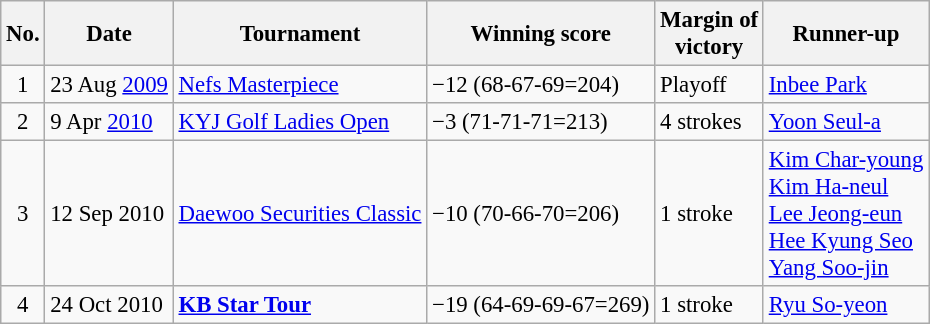<table class="wikitable" style="font-size:95%;">
<tr>
<th>No.</th>
<th>Date</th>
<th>Tournament</th>
<th>Winning score</th>
<th>Margin of<br>victory</th>
<th>Runner-up</th>
</tr>
<tr>
<td align=center>1</td>
<td>23 Aug <a href='#'>2009</a></td>
<td><a href='#'>Nefs Masterpiece</a></td>
<td>−12 (68-67-69=204)</td>
<td>Playoff</td>
<td> <a href='#'>Inbee Park</a></td>
</tr>
<tr>
<td align=center>2</td>
<td>9 Apr <a href='#'>2010</a></td>
<td><a href='#'>KYJ Golf Ladies Open</a></td>
<td>−3 (71-71-71=213)</td>
<td>4 strokes</td>
<td> <a href='#'>Yoon Seul-a</a></td>
</tr>
<tr>
<td align=center>3</td>
<td>12 Sep 2010</td>
<td><a href='#'>Daewoo Securities Classic</a></td>
<td>−10 (70-66-70=206)</td>
<td>1 stroke</td>
<td> <a href='#'>Kim Char-young</a> <br>  <a href='#'>Kim Ha-neul</a> <br>  <a href='#'>Lee Jeong-eun</a> <br>  <a href='#'>Hee Kyung Seo</a> <br>  <a href='#'>Yang Soo-jin</a></td>
</tr>
<tr>
<td align=center>4</td>
<td>24 Oct 2010</td>
<td><strong><a href='#'>KB Star Tour</a></strong></td>
<td>−19 (64-69-69-67=269)</td>
<td>1 stroke</td>
<td> <a href='#'>Ryu So-yeon</a></td>
</tr>
</table>
